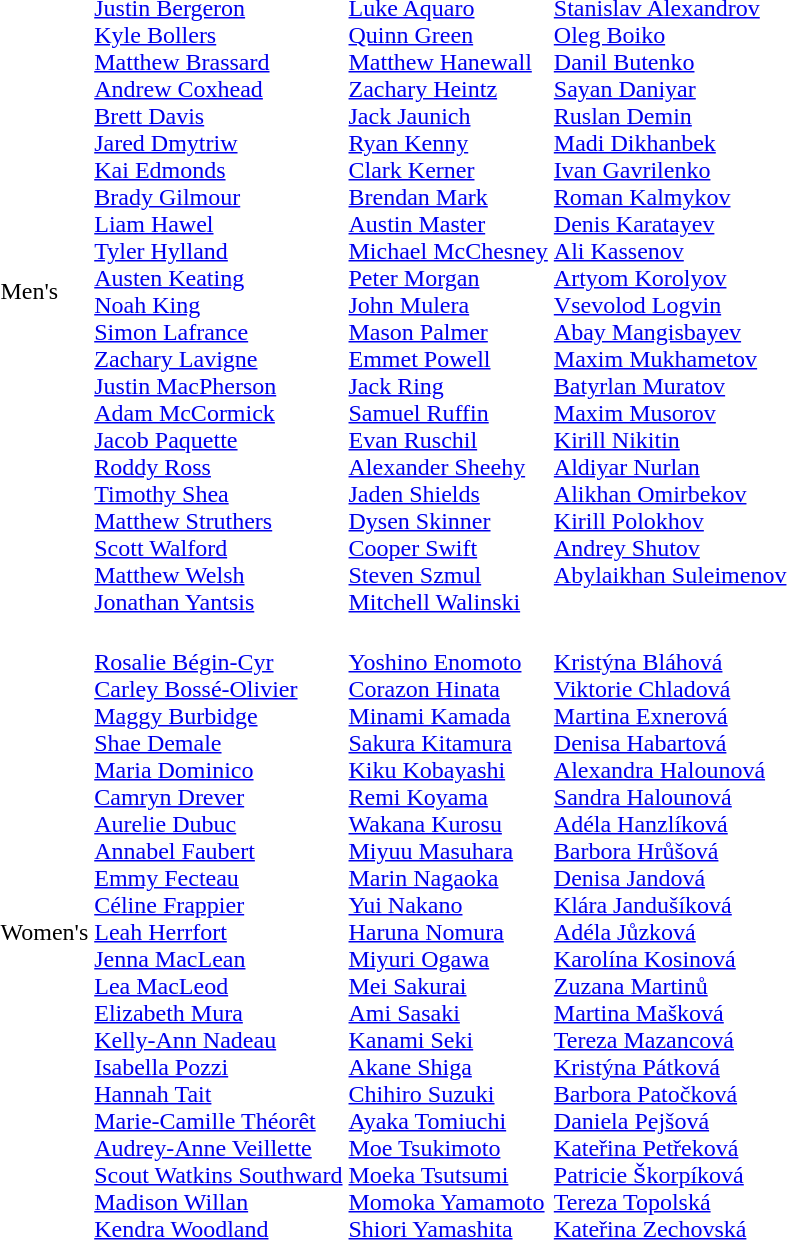<table>
<tr>
<td>Men's</td>
<td valign=top><br><a href='#'>Justin Bergeron</a><br><a href='#'>Kyle Bollers</a><br><a href='#'>Matthew Brassard</a><br><a href='#'>Andrew Coxhead</a><br><a href='#'>Brett Davis</a><br><a href='#'>Jared Dmytriw</a><br><a href='#'>Kai Edmonds</a><br><a href='#'>Brady Gilmour</a><br><a href='#'>Liam Hawel</a><br><a href='#'>Tyler Hylland</a><br><a href='#'>Austen Keating</a><br><a href='#'>Noah King</a><br><a href='#'>Simon Lafrance</a><br><a href='#'>Zachary Lavigne</a><br><a href='#'>Justin MacPherson</a><br><a href='#'>Adam McCormick</a><br><a href='#'>Jacob Paquette</a><br><a href='#'>Roddy Ross</a><br><a href='#'>Timothy Shea</a><br><a href='#'>Matthew Struthers</a><br><a href='#'>Scott Walford</a><br><a href='#'>Matthew Welsh</a><br><a href='#'>Jonathan Yantsis</a></td>
<td valign=top><br><a href='#'>Luke Aquaro</a><br><a href='#'>Quinn Green</a><br><a href='#'>Matthew Hanewall</a><br><a href='#'>Zachary Heintz</a><br><a href='#'>Jack Jaunich</a><br><a href='#'>Ryan Kenny</a><br><a href='#'>Clark Kerner</a><br><a href='#'>Brendan Mark</a><br><a href='#'>Austin Master</a><br><a href='#'>Michael McChesney</a><br><a href='#'>Peter Morgan</a><br><a href='#'>John Mulera</a><br><a href='#'>Mason Palmer</a><br><a href='#'>Emmet Powell</a><br><a href='#'>Jack Ring</a><br><a href='#'>Samuel Ruffin</a><br><a href='#'>Evan Ruschil</a><br><a href='#'>Alexander Sheehy</a><br><a href='#'>Jaden Shields</a><br><a href='#'>Dysen Skinner</a><br><a href='#'>Cooper Swift</a><br><a href='#'>Steven Szmul</a><br><a href='#'>Mitchell Walinski</a></td>
<td valign=top><br><a href='#'>Stanislav  Alexandrov</a><br><a href='#'>Oleg Boiko</a><br><a href='#'>Danil Butenko</a><br><a href='#'>Sayan Daniyar</a><br><a href='#'>Ruslan Demin</a><br><a href='#'>Madi Dikhanbek</a><br><a href='#'>Ivan Gavrilenko</a><br><a href='#'>Roman Kalmykov</a><br><a href='#'>Denis Karatayev</a><br><a href='#'>Ali Kassenov</a><br><a href='#'>Artyom Korolyov</a><br><a href='#'>Vsevolod Logvin</a><br><a href='#'>Abay Mangisbayev</a><br><a href='#'>Maxim Mukhametov</a><br><a href='#'>Batyrlan Muratov</a><br><a href='#'>Maxim Musorov</a><br><a href='#'>Kirill Nikitin</a><br><a href='#'>Aldiyar Nurlan</a><br><a href='#'>Alikhan Omirbekov</a><br><a href='#'>Kirill Polokhov</a><br><a href='#'>Andrey Shutov</a><br><a href='#'>Abylaikhan Suleimenov</a></td>
</tr>
<tr>
<td>Women's</td>
<td><br><a href='#'>Rosalie Bégin-Cyr</a><br><a href='#'>Carley Bossé-Olivier</a><br><a href='#'>Maggy Burbidge</a><br><a href='#'>Shae Demale</a><br><a href='#'>Maria Dominico</a><br><a href='#'>Camryn Drever</a><br><a href='#'>Aurelie Dubuc</a><br><a href='#'>Annabel Faubert</a><br><a href='#'>Emmy Fecteau</a><br><a href='#'>Céline Frappier</a><br><a href='#'>Leah Herrfort</a><br><a href='#'>Jenna MacLean</a><br><a href='#'>Lea MacLeod</a><br><a href='#'>Elizabeth Mura</a><br><a href='#'>Kelly-Ann Nadeau</a><br><a href='#'>Isabella Pozzi</a><br><a href='#'>Hannah Tait</a><br><a href='#'>Marie-Camille Théorêt</a><br><a href='#'>Audrey-Anne Veillette</a><br><a href='#'>Scout Watkins Southward</a><br><a href='#'>Madison Willan</a><br><a href='#'>Kendra Woodland</a></td>
<td><br><a href='#'>Yoshino Enomoto</a><br><a href='#'>Corazon Hinata</a><br><a href='#'>Minami Kamada</a><br><a href='#'>Sakura Kitamura</a><br><a href='#'>Kiku Kobayashi</a><br><a href='#'>Remi Koyama</a><br><a href='#'>Wakana Kurosu</a><br><a href='#'>Miyuu Masuhara</a><br><a href='#'>Marin Nagaoka</a><br><a href='#'>Yui Nakano</a><br><a href='#'>Haruna Nomura</a><br><a href='#'>Miyuri Ogawa</a><br><a href='#'>Mei Sakurai</a><br><a href='#'>Ami Sasaki</a><br><a href='#'>Kanami Seki</a><br><a href='#'>Akane Shiga</a><br><a href='#'>Chihiro Suzuki</a><br><a href='#'>Ayaka Tomiuchi</a><br><a href='#'>Moe Tsukimoto</a><br><a href='#'>Moeka Tsutsumi</a><br><a href='#'>Momoka Yamamoto</a><br><a href='#'>Shiori Yamashita</a></td>
<td><br><a href='#'>Kristýna Bláhová</a><br><a href='#'>Viktorie Chladová</a><br><a href='#'>Martina Exnerová</a><br><a href='#'>Denisa Habartová</a><br><a href='#'>Alexandra Halounová</a><br><a href='#'>Sandra Halounová</a><br><a href='#'>Adéla Hanzlíková</a><br><a href='#'>Barbora Hrůšová</a><br><a href='#'>Denisa Jandová</a><br><a href='#'>Klára Jandušíková</a><br><a href='#'>Adéla Jůzková</a><br><a href='#'>Karolína Kosinová</a><br><a href='#'>Zuzana Martinů</a><br><a href='#'>Martina Mašková</a><br><a href='#'>Tereza Mazancová</a><br><a href='#'>Kristýna Pátková</a><br><a href='#'>Barbora Patočková</a><br><a href='#'>Daniela Pejšová</a><br><a href='#'>Kateřina Petřeková</a><br><a href='#'>Patricie Škorpíková</a><br><a href='#'>Tereza Topolská</a><br><a href='#'>Kateřina Zechovská</a></td>
</tr>
</table>
